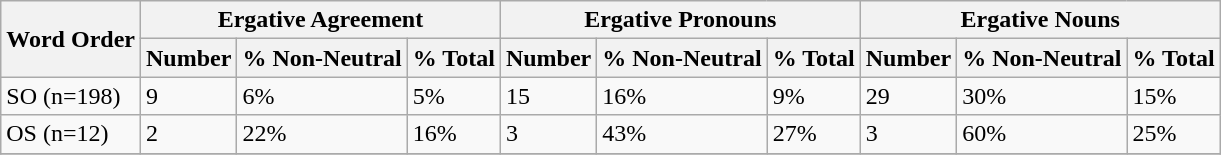<table class="wikitable">
<tr>
<th rowspan="2">Word Order</th>
<th colspan="3">Ergative Agreement</th>
<th colspan="3">Ergative Pronouns</th>
<th colspan="3">Ergative Nouns</th>
</tr>
<tr>
<th>Number</th>
<th>% Non-Neutral</th>
<th>% Total</th>
<th>Number</th>
<th>% Non-Neutral</th>
<th>% Total</th>
<th>Number</th>
<th>% Non-Neutral</th>
<th>% Total</th>
</tr>
<tr>
<td>SO (n=198)</td>
<td>9</td>
<td>6%</td>
<td>5%</td>
<td>15</td>
<td>16%</td>
<td>9%</td>
<td>29</td>
<td>30%</td>
<td>15%</td>
</tr>
<tr>
<td>OS (n=12)</td>
<td>2</td>
<td>22%</td>
<td>16%</td>
<td>3</td>
<td>43%</td>
<td>27%</td>
<td>3</td>
<td>60%</td>
<td>25%</td>
</tr>
<tr>
</tr>
</table>
